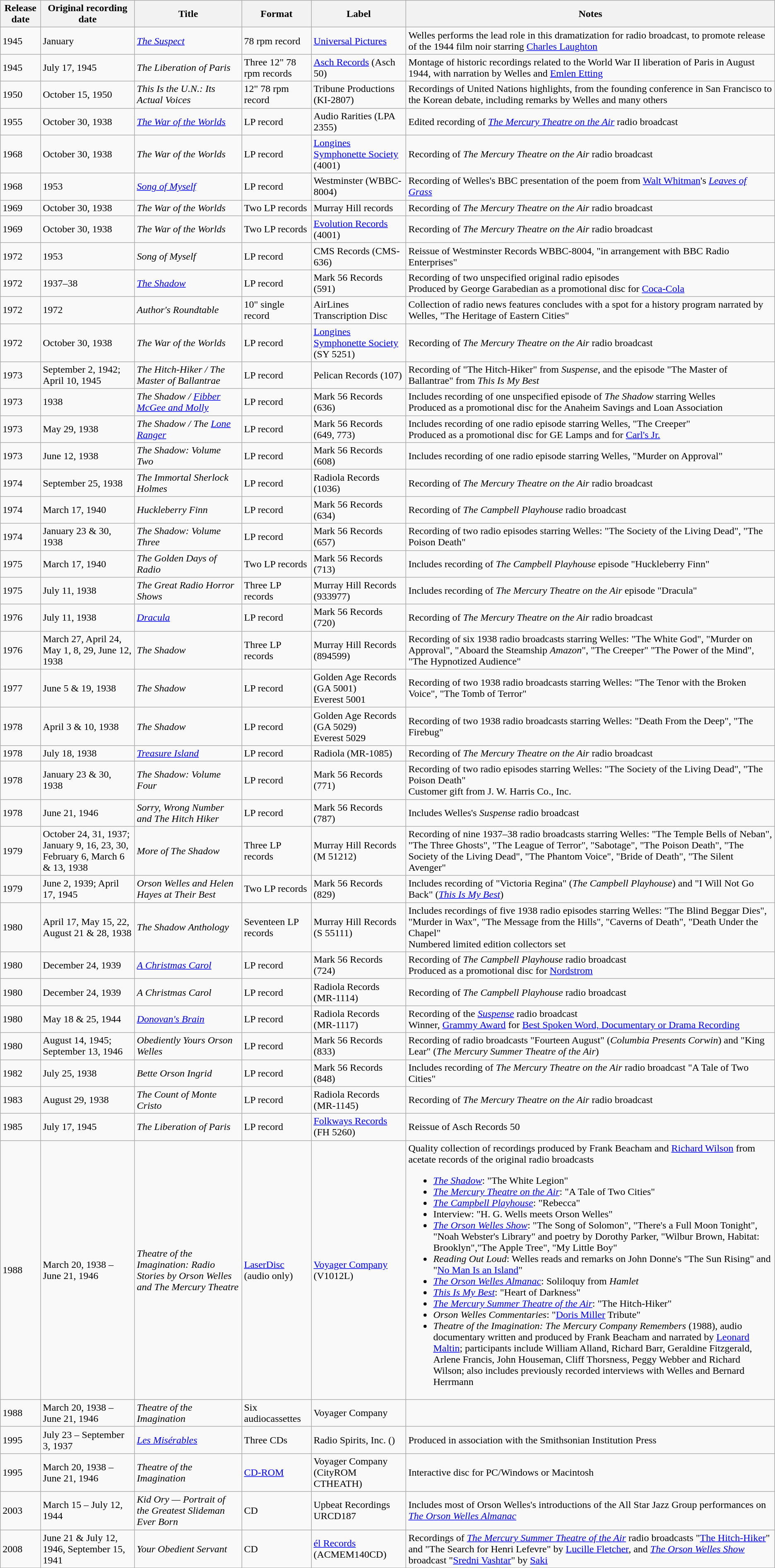<table class="wikitable sortable">
<tr>
<th>Release date</th>
<th class="unsortable">Original recording date</th>
<th>Title</th>
<th class="unsortable">Format</th>
<th>Label</th>
<th class="unsortable">Notes</th>
</tr>
<tr align="center">
<td align="left">1945</td>
<td align="left">January</td>
<td align="left"><em><a href='#'>The Suspect</a></em></td>
<td align="left">78 rpm record</td>
<td align="left"><a href='#'>Universal Pictures</a></td>
<td align="left">Welles performs the lead role in this dramatization for radio broadcast, to promote release of the 1944 film noir starring <a href='#'>Charles Laughton</a></td>
</tr>
<tr align="center">
<td align="left">1945</td>
<td align="left">July 17, 1945</td>
<td align="left"><em>The Liberation of Paris</em></td>
<td align="left">Three 12" 78 rpm records</td>
<td align="left"><a href='#'>Asch Records</a> (Asch 50)</td>
<td align="left">Montage of historic recordings related to the World War II liberation of Paris in August 1944, with narration by Welles and <a href='#'>Emlen Etting</a></td>
</tr>
<tr align="center">
<td align="left">1950</td>
<td align="left">October 15, 1950</td>
<td align="left"><em>This Is the U.N.: Its Actual Voices</em></td>
<td align="left">12" 78 rpm record</td>
<td align="left">Tribune Productions (KI-2807)</td>
<td align="left">Recordings of United Nations highlights, from the founding conference in San Francisco to the Korean debate, including remarks by Welles and many others</td>
</tr>
<tr align="center">
<td align="left">1955</td>
<td align="left">October 30, 1938</td>
<td align="left"><em><a href='#'>The War of the Worlds</a></em></td>
<td align="left">LP record</td>
<td align="left">Audio Rarities (LPA 2355)</td>
<td align="left">Edited recording of <em><a href='#'>The Mercury Theatre on the Air</a></em> radio broadcast</td>
</tr>
<tr align="center">
<td align="left">1968</td>
<td align="left">October 30, 1938</td>
<td align="left"><em>The War of the Worlds</em></td>
<td align="left">LP record</td>
<td align="left"><a href='#'>Longines Symphonette Society</a> (4001)</td>
<td align="left">Recording of <em>The Mercury Theatre on the Air</em> radio broadcast</td>
</tr>
<tr align="center">
<td align="left">1968</td>
<td align="left">1953</td>
<td align="left"><em><a href='#'>Song of Myself</a></em></td>
<td align="left">LP record</td>
<td align="left">Westminster (WBBC-8004)</td>
<td align="left">Recording of Welles's BBC presentation of the poem from <a href='#'>Walt Whitman</a>'s <em><a href='#'>Leaves of Grass</a></em></td>
</tr>
<tr align="center">
<td align="left">1969</td>
<td align="left">October 30, 1938</td>
<td align="left"><em>The War of the Worlds</em></td>
<td align="left">Two LP records</td>
<td align="left">Murray Hill records</td>
<td align="left">Recording of <em>The Mercury Theatre on the Air</em> radio broadcast</td>
</tr>
<tr align="center">
<td align="left">1969</td>
<td align="left">October 30, 1938</td>
<td align="left"><em>The War of the Worlds</em></td>
<td align="left">Two LP records</td>
<td align="left"><a href='#'>Evolution Records</a> (4001)</td>
<td align="left">Recording of <em>The Mercury Theatre on the Air</em> radio broadcast</td>
</tr>
<tr align="center">
<td align="left">1972</td>
<td align="left">1953</td>
<td align="left"><em>Song of Myself</em></td>
<td align="left">LP record</td>
<td align="left">CMS Records (CMS-636)</td>
<td align="left">Reissue of Westminster Records WBBC-8004, "in arrangement with BBC Radio Enterprises"</td>
</tr>
<tr align="center">
<td align="left">1972</td>
<td align="left">1937–38</td>
<td align="left"><em><a href='#'>The Shadow</a></em></td>
<td align="left">LP record</td>
<td align="left">Mark 56 Records (591)</td>
<td align="left">Recording of two unspecified original radio episodes<br>Produced by George Garabedian as a promotional disc for <a href='#'>Coca-Cola</a></td>
</tr>
<tr align="center">
<td align="left">1972</td>
<td align="left">1972</td>
<td align="left"><em>Author's Roundtable</em></td>
<td align="left">10" single record</td>
<td align="left">AirLines Transcription Disc</td>
<td align="left">Collection of radio news features concludes with a spot for a history program narrated by Welles, "The Heritage of Eastern Cities"</td>
</tr>
<tr align="center">
<td align="left">1972</td>
<td align="left">October 30, 1938</td>
<td align="left"><em>The War of the Worlds</em></td>
<td align="left">LP record</td>
<td align="left"><a href='#'>Longines Symphonette Society</a> (SY 5251)</td>
<td align="left">Recording of <em>The Mercury Theatre on the Air</em> radio broadcast</td>
</tr>
<tr align="center">
<td align="left">1973</td>
<td align="left">September 2, 1942; April 10, 1945</td>
<td align="left"><em>The Hitch-Hiker / The Master of Ballantrae</em></td>
<td align="left">LP record</td>
<td align="left">Pelican Records (107)</td>
<td align="left">Recording of "The Hitch-Hiker" from <em>Suspense</em>, and the episode "The Master of Ballantrae" from <em>This Is My Best</em></td>
</tr>
<tr align="center">
<td align="left">1973</td>
<td align="left">1938</td>
<td align="left"><em>The Shadow / <a href='#'>Fibber McGee and Molly</a></em></td>
<td align="left">LP record</td>
<td align="left">Mark 56 Records (636)</td>
<td align="left">Includes recording of one unspecified episode of <em>The Shadow</em> starring Welles<br>Produced as a promotional disc for the Anaheim Savings and Loan Association</td>
</tr>
<tr align="center">
<td align="left">1973</td>
<td align="left">May 29, 1938</td>
<td align="left"><em>The Shadow / The <a href='#'>Lone Ranger</a></em></td>
<td align="left">LP record</td>
<td align="left">Mark 56 Records (649, 773)</td>
<td align="left">Includes recording of one radio episode starring Welles, "The Creeper"<br>Produced as a promotional disc for GE Lamps  and for <a href='#'>Carl's Jr.</a></td>
</tr>
<tr align="center">
<td align="left">1973</td>
<td align="left">June 12, 1938</td>
<td align="left"><em>The Shadow: Volume Two</em></td>
<td align="left">LP record</td>
<td align="left">Mark 56 Records (608)</td>
<td align="left">Includes recording of one radio episode starring Welles, "Murder on Approval"</td>
</tr>
<tr align="center">
<td align="left">1974</td>
<td align="left">September 25, 1938</td>
<td align="left"><em>The Immortal Sherlock Holmes</em></td>
<td align="left">LP record</td>
<td align="left">Radiola Records (1036)</td>
<td align="left">Recording of <em>The Mercury Theatre on the Air</em> radio broadcast</td>
</tr>
<tr align="center">
<td align="left">1974</td>
<td align="left">March 17, 1940</td>
<td align="left"><em>Huckleberry Finn</em></td>
<td align="left">LP record</td>
<td align="left">Mark 56 Records (634)</td>
<td align="left">Recording of <em>The Campbell Playhouse</em> radio broadcast</td>
</tr>
<tr align="center">
<td align="left">1974</td>
<td align="left">January 23 & 30, 1938</td>
<td align="left"><em>The Shadow: Volume Three</em></td>
<td align="left">LP record</td>
<td align="left">Mark 56 Records (657)</td>
<td align="left">Recording of two radio episodes starring Welles: "The Society of the Living Dead", "The Poison Death"</td>
</tr>
<tr align="center">
<td align="left">1975</td>
<td align="left">March 17, 1940</td>
<td align="left"><em>The Golden Days of Radio</em></td>
<td align="left">Two LP records</td>
<td align="left">Mark 56 Records (713)</td>
<td align="left">Includes recording of <em>The Campbell Playhouse</em> episode "Huckleberry Finn"</td>
</tr>
<tr align="center">
<td align="left">1975</td>
<td align="left">July 11, 1938</td>
<td align="left"><em>The Great Radio Horror Shows</em></td>
<td align="left">Three LP records</td>
<td align="left">Murray Hill Records (933977)</td>
<td align="left">Includes recording of <em>The Mercury Theatre on the Air</em> episode "Dracula"</td>
</tr>
<tr align="center">
<td align="left">1976</td>
<td align="left">July 11, 1938</td>
<td align="left"><em><a href='#'>Dracula</a></em></td>
<td align="left">LP record</td>
<td align="left">Mark 56 Records (720)</td>
<td align="left">Recording of <em>The Mercury Theatre on the Air</em> radio broadcast</td>
</tr>
<tr align="center">
<td align="left">1976</td>
<td align="left">March 27, April 24, May 1, 8, 29, June 12, 1938</td>
<td align="left"><em>The Shadow</em></td>
<td align="left">Three LP records</td>
<td align="left">Murray Hill Records (894599)</td>
<td align="left">Recording of six 1938 radio broadcasts starring Welles: "The White God", "Murder on Approval", "Aboard the Steamship <em>Amazon</em>", "The Creeper" "The Power of the Mind", "The Hypnotized Audience"</td>
</tr>
<tr align="center">
<td align="left">1977</td>
<td align="left">June 5 & 19, 1938</td>
<td align="left"><em>The Shadow</em></td>
<td align="left">LP record</td>
<td align="left">Golden Age Records (GA 5001)<br>Everest 5001</td>
<td align="left">Recording of two 1938 radio broadcasts starring Welles: "The Tenor with the Broken Voice", "The Tomb of Terror"</td>
</tr>
<tr align="center">
<td align="left">1978</td>
<td align="left">April 3 & 10, 1938</td>
<td align="left"><em>The Shadow</em></td>
<td align="left">LP record</td>
<td align="left">Golden Age Records (GA 5029)<br>Everest 5029</td>
<td align="left">Recording of two 1938 radio broadcasts starring Welles: "Death From the Deep", "The Firebug"</td>
</tr>
<tr align="center">
<td align="left">1978</td>
<td align="left">July 18, 1938</td>
<td align="left"><em><a href='#'>Treasure Island</a></em></td>
<td align="left">LP record</td>
<td align="left">Radiola (MR-1085)</td>
<td align="left">Recording of <em>The Mercury Theatre on the Air</em> radio broadcast</td>
</tr>
<tr align="center">
<td align="left">1978</td>
<td align="left">January 23 & 30, 1938</td>
<td align="left"><em>The Shadow: Volume Four</em></td>
<td align="left">LP record</td>
<td align="left">Mark 56 Records (771)</td>
<td align="left">Recording of two radio episodes starring Welles: "The Society of the Living Dead", "The Poison Death"<br>Customer gift from J. W. Harris Co., Inc.</td>
</tr>
<tr align="center">
<td align="left">1978</td>
<td align="left">June 21, 1946</td>
<td align="left"><em>Sorry, Wrong Number and The Hitch Hiker</em></td>
<td align="left">LP record</td>
<td align="left">Mark 56 Records (787)</td>
<td align="left">Includes Welles's <em>Suspense</em> radio broadcast</td>
</tr>
<tr align="center">
<td align="left">1979</td>
<td align="left">October 24, 31, 1937; January 9, 16, 23, 30, February 6, March 6 & 13, 1938</td>
<td align="left"><em>More of The Shadow</em></td>
<td align="left">Three LP records</td>
<td align="left">Murray Hill Records (M 51212)</td>
<td align="left">Recording of nine 1937–38 radio broadcasts starring Welles: "The Temple Bells of Neban", "The Three Ghosts", "The League of Terror", "Sabotage", "The Poison Death", "The Society of the Living Dead", "The Phantom Voice", "Bride of Death", "The Silent Avenger"</td>
</tr>
<tr align="center">
<td align="left">1979</td>
<td align="left">June 2, 1939; April 17, 1945</td>
<td align="left"><em>Orson Welles and Helen Hayes at Their Best</em></td>
<td align="left">Two LP records</td>
<td align="left">Mark 56 Records (829)</td>
<td align="left">Includes recording of "Victoria Regina" (<em>The Campbell Playhouse</em>) and "I Will Not Go Back" (<em><a href='#'>This Is My Best</a></em>)</td>
</tr>
<tr align="center">
<td align="left">1980</td>
<td align="left">April 17, May 15, 22, August 21 & 28, 1938</td>
<td align="left"><em>The Shadow Anthology</em></td>
<td align="left">Seventeen LP records</td>
<td align="left">Murray Hill Records (S 55111)</td>
<td align="left">Includes recordings of five 1938 radio episodes starring Welles: "The Blind Beggar Dies", "Murder in Wax", "The Message from the Hills", "Caverns of Death", "Death Under the Chapel"<br>Numbered limited edition collectors set</td>
</tr>
<tr align="center">
<td align="left">1980</td>
<td align="left">December 24, 1939</td>
<td align="left"><em><a href='#'>A Christmas Carol</a></em></td>
<td align="left">LP record</td>
<td align="left">Mark 56 Records (724)</td>
<td align="left">Recording of <em>The Campbell Playhouse</em> radio broadcast<br>Produced as a promotional disc for <a href='#'>Nordstrom</a></td>
</tr>
<tr align="center">
<td align="left">1980</td>
<td align="left">December 24, 1939</td>
<td align="left"><em>A Christmas Carol</em></td>
<td align="left">LP record</td>
<td align="left">Radiola Records (MR-1114)</td>
<td align="left">Recording of <em>The Campbell Playhouse</em> radio broadcast</td>
</tr>
<tr align="center">
<td align="left">1980</td>
<td align="left">May 18 & 25, 1944</td>
<td align="left"><em><a href='#'>Donovan's Brain</a></em></td>
<td align="left">LP record</td>
<td align="left">Radiola Records (MR-1117)</td>
<td align="left">Recording of the <em><a href='#'>Suspense</a></em> radio broadcast<br>Winner, <a href='#'>Grammy Award</a> for <a href='#'>Best Spoken Word, Documentary or Drama Recording</a></td>
</tr>
<tr align="center">
<td align="left">1980</td>
<td align="left">August 14, 1945; September 13, 1946</td>
<td align="left"><em>Obediently Yours Orson Welles</em></td>
<td align="left">LP record</td>
<td align="left">Mark 56 Records (833)</td>
<td align="left">Recording of radio broadcasts "Fourteen August" (<em>Columbia Presents Corwin</em>) and "King Lear" (<em>The Mercury Summer Theatre of the Air</em>)</td>
</tr>
<tr align="center">
<td align="left">1982</td>
<td align="left">July 25, 1938</td>
<td align="left"><em>Bette Orson Ingrid</em></td>
<td align="left">LP record</td>
<td align="left">Mark 56 Records (848)</td>
<td align="left">Includes recording of <em>The Mercury Theatre on the Air</em> radio broadcast "A Tale of Two Cities"</td>
</tr>
<tr align="center">
<td align="left">1983</td>
<td align="left">August 29, 1938</td>
<td align="left"><em>The Count of Monte Cristo</em></td>
<td align="left">LP record</td>
<td align="left">Radiola Records (MR-1145)</td>
<td align="left">Recording of <em>The Mercury Theatre on the Air</em> radio broadcast</td>
</tr>
<tr align="center">
<td align="left">1985</td>
<td align="left">July 17, 1945</td>
<td align="left"><em>The Liberation of Paris</em></td>
<td align="left">LP record</td>
<td align="left"><a href='#'>Folkways Records</a> (FH 5260)</td>
<td align="left">Reissue of Asch Records 50</td>
</tr>
<tr align="center">
<td align="left">1988</td>
<td align="left">March 20, 1938 – June 21, 1946</td>
<td align="left"><em>Theatre of the Imagination: Radio Stories by Orson Welles and The Mercury Theatre</em></td>
<td align="left"><a href='#'>LaserDisc</a> (audio only)</td>
<td align="left"><a href='#'>Voyager Company</a> (V1012L)</td>
<td align="left">Quality collection of recordings produced by Frank Beacham and <a href='#'>Richard Wilson</a> from acetate records of the original radio broadcasts<br><ul><li><em><a href='#'>The Shadow</a></em>: "The White Legion"</li><li><em><a href='#'>The Mercury Theatre on the Air</a></em>: "A Tale of Two Cities"</li><li><em><a href='#'>The Campbell Playhouse</a></em>: "Rebecca"</li><li>Interview: "H. G. Wells meets Orson Welles"</li><li><em><a href='#'>The Orson Welles Show</a></em>: "The Song of Solomon", "There's a Full Moon Tonight", "Noah Webster's Library" and poetry by Dorothy Parker, "Wilbur Brown, Habitat: Brooklyn","The Apple Tree", "My Little Boy"</li><li><em>Reading Out Loud</em>: Welles reads and remarks on John Donne's "The Sun Rising" and "<a href='#'>No Man Is an Island</a>"</li><li><em><a href='#'>The Orson Welles Almanac</a></em>: Soliloquy from <em>Hamlet</em></li><li><em><a href='#'>This Is My Best</a></em>: "Heart of Darkness"</li><li><em><a href='#'>The Mercury Summer Theatre of the Air</a></em>: "The Hitch-Hiker"</li><li><em>Orson Welles Commentaries</em>: "<a href='#'>Doris Miller</a> Tribute"</li><li><em>Theatre of the Imagination: The Mercury Company Remembers</em> (1988), audio documentary written and produced by Frank Beacham and narrated by <a href='#'>Leonard Maltin</a>; participants include William Alland, Richard Barr, Geraldine Fitzgerald, Arlene Francis, John Houseman, Cliff Thorsness, Peggy Webber and Richard Wilson; also includes previously recorded interviews with Welles and Bernard Herrmann</li></ul></td>
</tr>
<tr align="center">
<td align="left">1988</td>
<td align="left">March 20, 1938 – June 21, 1946</td>
<td align="left"><em>Theatre of the Imagination</em></td>
<td align="left">Six audiocassettes</td>
<td align="left">Voyager Company</td>
<td align="left"></td>
</tr>
<tr align="center">
<td align="left">1995</td>
<td align="left">July 23 – September 3, 1937</td>
<td align="left"><em><a href='#'>Les Misérables</a></em></td>
<td align="left">Three CDs</td>
<td align="left">Radio Spirits, Inc. ()</td>
<td align="left">Produced in association with the Smithsonian Institution Press</td>
</tr>
<tr align="center">
<td align="left">1995</td>
<td align="left">March 20, 1938 – June 21, 1946</td>
<td align="left"><em>Theatre of the Imagination</em></td>
<td align="left"><a href='#'>CD-ROM</a></td>
<td align="left">Voyager Company (CityROM CTHEATH)</td>
<td align="left">Interactive disc for PC/Windows or Macintosh</td>
</tr>
<tr align="center">
<td align="left">2003</td>
<td align="left">March 15 – July 12, 1944</td>
<td align="left"><em>Kid Ory — Portrait of the Greatest Slideman Ever Born</em></td>
<td align="left">CD</td>
<td align="left">Upbeat Recordings URCD187</td>
<td align="left">Includes most of Orson Welles's introductions of the All Star Jazz Group performances on <em><a href='#'>The Orson Welles Almanac</a></em></td>
</tr>
<tr align="center">
<td align="left">2008</td>
<td align="left">June 21 & July 12, 1946, September 15, 1941</td>
<td align="left"><em>Your Obedient Servant</em></td>
<td align="left">CD</td>
<td align="left"><a href='#'>él Records</a> (ACMEM140CD)</td>
<td align="left">Recordings of <em><a href='#'>The Mercury Summer Theatre of the Air</a></em> radio broadcasts "<a href='#'>The Hitch-Hiker</a>" and "The Search for Henri Lefevre" by <a href='#'>Lucille Fletcher</a>, and <em><a href='#'>The Orson Welles Show</a></em> broadcast "<a href='#'>Sredni Vashtar</a>" by <a href='#'>Saki</a></td>
</tr>
</table>
